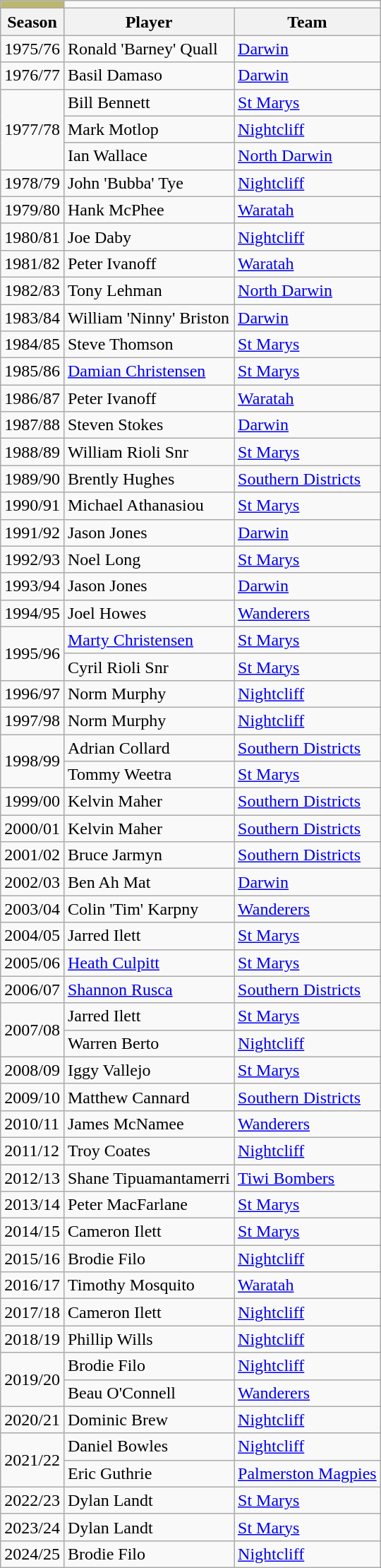<table class="wikitable sortable">
<tr style="background:#bdb76b;">
<td></td>
</tr>
<tr>
<th>Season</th>
<th>Player</th>
<th>Team</th>
</tr>
<tr>
<td>1975/76</td>
<td>Ronald 'Barney' Quall</td>
<td><a href='#'>Darwin</a></td>
</tr>
<tr>
<td>1976/77</td>
<td>Basil Damaso</td>
<td><a href='#'>Darwin</a></td>
</tr>
<tr>
<td rowspan="3">1977/78</td>
<td>Bill Bennett</td>
<td><a href='#'>St Marys</a></td>
</tr>
<tr>
<td>Mark Motlop</td>
<td><a href='#'>Nightcliff</a></td>
</tr>
<tr>
<td>Ian Wallace</td>
<td><a href='#'>North Darwin</a></td>
</tr>
<tr>
<td>1978/79</td>
<td>John 'Bubba' Tye</td>
<td><a href='#'>Nightcliff</a></td>
</tr>
<tr>
<td>1979/80</td>
<td>Hank McPhee</td>
<td><a href='#'>Waratah</a></td>
</tr>
<tr>
<td>1980/81</td>
<td>Joe Daby</td>
<td><a href='#'>Nightcliff</a></td>
</tr>
<tr>
<td>1981/82</td>
<td>Peter Ivanoff</td>
<td><a href='#'>Waratah</a></td>
</tr>
<tr>
<td>1982/83</td>
<td>Tony Lehman</td>
<td><a href='#'>North Darwin</a></td>
</tr>
<tr>
<td>1983/84</td>
<td>William 'Ninny' Briston</td>
<td><a href='#'>Darwin</a></td>
</tr>
<tr>
<td>1984/85</td>
<td>Steve Thomson</td>
<td><a href='#'>St Marys</a></td>
</tr>
<tr>
<td>1985/86</td>
<td><a href='#'>Damian Christensen</a></td>
<td><a href='#'>St Marys</a></td>
</tr>
<tr>
<td>1986/87</td>
<td>Peter Ivanoff</td>
<td><a href='#'>Waratah</a></td>
</tr>
<tr>
<td>1987/88</td>
<td>Steven Stokes</td>
<td><a href='#'>Darwin</a></td>
</tr>
<tr>
<td>1988/89</td>
<td>William Rioli Snr</td>
<td><a href='#'>St Marys</a></td>
</tr>
<tr>
<td>1989/90</td>
<td>Brently Hughes</td>
<td><a href='#'>Southern Districts</a></td>
</tr>
<tr>
<td>1990/91</td>
<td>Michael Athanasiou</td>
<td><a href='#'>St Marys</a></td>
</tr>
<tr>
<td>1991/92</td>
<td>Jason Jones</td>
<td><a href='#'>Darwin</a></td>
</tr>
<tr>
<td>1992/93</td>
<td>Noel Long</td>
<td><a href='#'>St Marys</a></td>
</tr>
<tr>
<td>1993/94</td>
<td>Jason Jones</td>
<td><a href='#'>Darwin</a></td>
</tr>
<tr>
<td>1994/95</td>
<td>Joel Howes</td>
<td><a href='#'>Wanderers</a></td>
</tr>
<tr>
<td rowspan="2">1995/96</td>
<td><a href='#'>Marty Christensen</a></td>
<td><a href='#'>St Marys</a></td>
</tr>
<tr>
<td>Cyril Rioli Snr</td>
<td><a href='#'>St Marys</a></td>
</tr>
<tr>
<td>1996/97</td>
<td>Norm Murphy</td>
<td><a href='#'>Nightcliff</a></td>
</tr>
<tr>
<td>1997/98</td>
<td>Norm Murphy</td>
<td><a href='#'>Nightcliff</a></td>
</tr>
<tr>
<td rowspan="2">1998/99</td>
<td>Adrian Collard</td>
<td><a href='#'>Southern Districts</a></td>
</tr>
<tr>
<td>Tommy Weetra</td>
<td><a href='#'>St Marys</a></td>
</tr>
<tr>
<td>1999/00</td>
<td>Kelvin Maher</td>
<td><a href='#'>Southern Districts</a></td>
</tr>
<tr>
<td>2000/01</td>
<td>Kelvin Maher</td>
<td><a href='#'>Southern Districts</a></td>
</tr>
<tr>
<td>2001/02</td>
<td>Bruce Jarmyn</td>
<td><a href='#'>Southern Districts</a></td>
</tr>
<tr>
<td>2002/03</td>
<td>Ben Ah Mat</td>
<td><a href='#'>Darwin</a></td>
</tr>
<tr>
<td>2003/04</td>
<td>Colin 'Tim' Karpny</td>
<td><a href='#'>Wanderers</a></td>
</tr>
<tr>
<td>2004/05</td>
<td>Jarred Ilett</td>
<td><a href='#'>St Marys</a></td>
</tr>
<tr>
<td>2005/06</td>
<td><a href='#'>Heath Culpitt</a></td>
<td><a href='#'>St Marys</a></td>
</tr>
<tr>
<td>2006/07</td>
<td><a href='#'>Shannon Rusca</a></td>
<td><a href='#'>Southern Districts</a></td>
</tr>
<tr>
<td rowspan="2">2007/08</td>
<td>Jarred Ilett</td>
<td><a href='#'>St Marys</a></td>
</tr>
<tr>
<td>Warren Berto</td>
<td><a href='#'>Nightcliff</a></td>
</tr>
<tr>
<td>2008/09</td>
<td>Iggy Vallejo</td>
<td><a href='#'>St Marys</a></td>
</tr>
<tr>
<td>2009/10</td>
<td>Matthew Cannard</td>
<td><a href='#'>Southern Districts</a></td>
</tr>
<tr>
<td>2010/11</td>
<td>James McNamee</td>
<td><a href='#'>Wanderers</a></td>
</tr>
<tr>
<td>2011/12</td>
<td>Troy Coates</td>
<td><a href='#'>Nightcliff</a></td>
</tr>
<tr>
<td>2012/13</td>
<td>Shane Tipuamantamerri</td>
<td><a href='#'>Tiwi Bombers</a></td>
</tr>
<tr>
<td>2013/14</td>
<td>Peter MacFarlane</td>
<td><a href='#'>St Marys</a></td>
</tr>
<tr>
<td>2014/15</td>
<td>Cameron Ilett</td>
<td><a href='#'>St Marys</a></td>
</tr>
<tr>
<td>2015/16</td>
<td>Brodie Filo</td>
<td><a href='#'>Nightcliff</a></td>
</tr>
<tr>
<td>2016/17</td>
<td>Timothy Mosquito</td>
<td><a href='#'>Waratah</a></td>
</tr>
<tr>
<td>2017/18</td>
<td>Cameron Ilett</td>
<td><a href='#'>Nightcliff</a></td>
</tr>
<tr>
<td>2018/19</td>
<td>Phillip Wills</td>
<td><a href='#'>Nightcliff</a></td>
</tr>
<tr>
<td rowspan="2">2019/20</td>
<td>Brodie Filo</td>
<td><a href='#'>Nightcliff</a></td>
</tr>
<tr>
<td>Beau O'Connell</td>
<td><a href='#'>Wanderers</a></td>
</tr>
<tr>
<td>2020/21</td>
<td>Dominic Brew</td>
<td><a href='#'>Nightcliff</a></td>
</tr>
<tr>
<td rowspan="2">2021/22</td>
<td>Daniel Bowles</td>
<td><a href='#'>Nightcliff</a></td>
</tr>
<tr>
<td>Eric Guthrie</td>
<td><a href='#'>Palmerston Magpies</a></td>
</tr>
<tr>
<td>2022/23</td>
<td>Dylan Landt</td>
<td><a href='#'>St Marys</a></td>
</tr>
<tr>
<td>2023/24</td>
<td>Dylan Landt</td>
<td><a href='#'>St Marys</a></td>
</tr>
<tr>
<td>2024/25</td>
<td>Brodie Filo</td>
<td><a href='#'>Nightcliff</a></td>
</tr>
</table>
